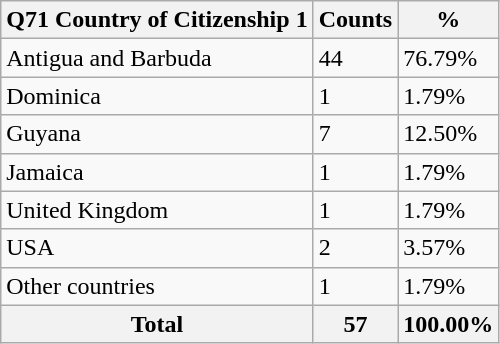<table class="wikitable sortable">
<tr>
<th>Q71 Country of Citizenship 1</th>
<th>Counts</th>
<th>%</th>
</tr>
<tr>
<td>Antigua and Barbuda</td>
<td>44</td>
<td>76.79%</td>
</tr>
<tr>
<td>Dominica</td>
<td>1</td>
<td>1.79%</td>
</tr>
<tr>
<td>Guyana</td>
<td>7</td>
<td>12.50%</td>
</tr>
<tr>
<td>Jamaica</td>
<td>1</td>
<td>1.79%</td>
</tr>
<tr>
<td>United Kingdom</td>
<td>1</td>
<td>1.79%</td>
</tr>
<tr>
<td>USA</td>
<td>2</td>
<td>3.57%</td>
</tr>
<tr>
<td>Other countries</td>
<td>1</td>
<td>1.79%</td>
</tr>
<tr>
<th>Total</th>
<th>57</th>
<th>100.00%</th>
</tr>
</table>
